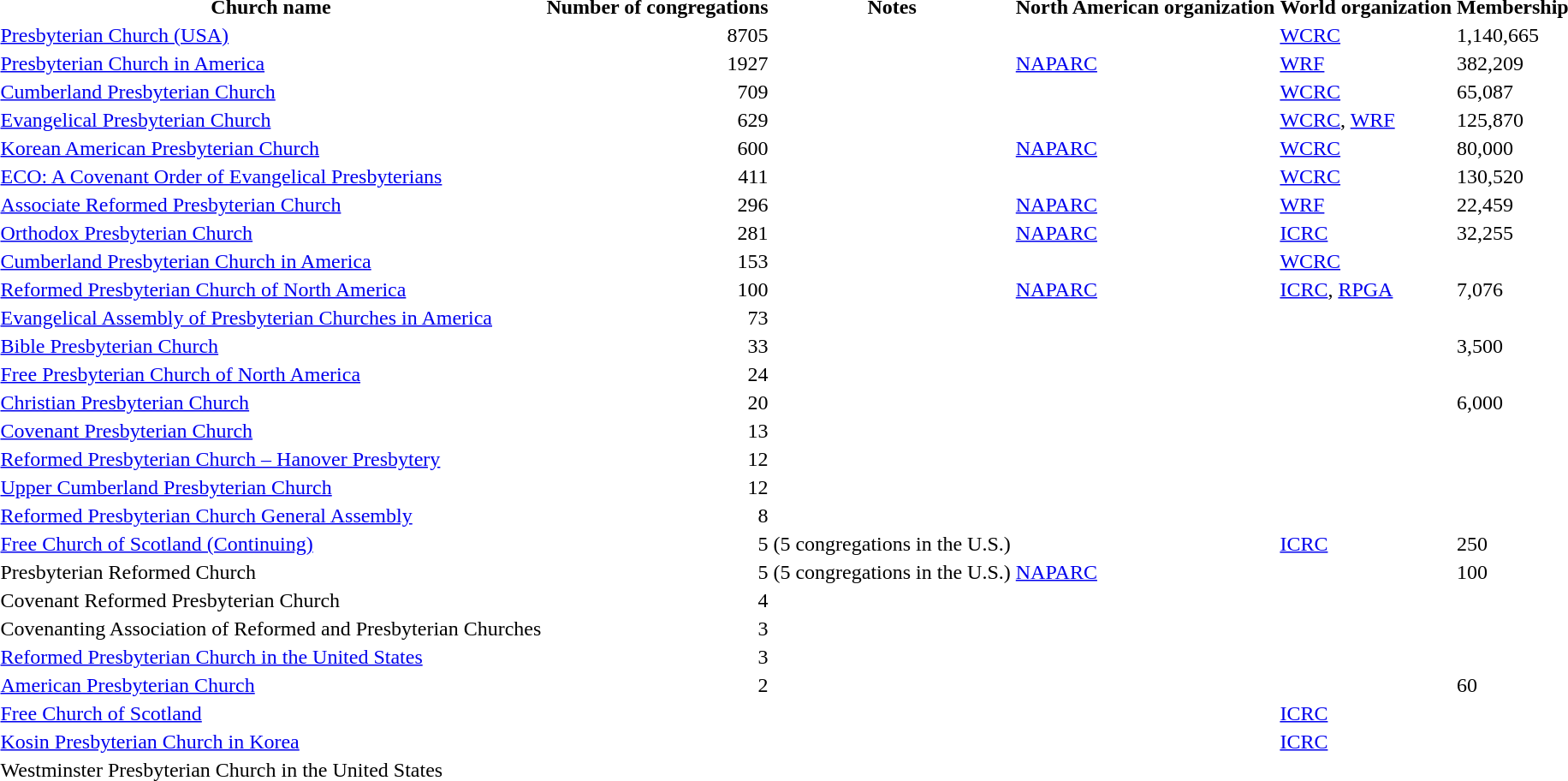<table>
<tr>
<th>Church name</th>
<th>Number of congregations</th>
<th>Notes</th>
<th>North American organization</th>
<th>World organization</th>
<th>Membership</th>
</tr>
<tr>
<td><a href='#'>Presbyterian Church (USA)</a></td>
<td style="text-align: right;">8705</td>
<td></td>
<td></td>
<td><a href='#'>WCRC</a></td>
<td>1,140,665</td>
</tr>
<tr>
<td><a href='#'>Presbyterian Church in America</a></td>
<td style="text-align: right;">1927</td>
<td></td>
<td><a href='#'>NAPARC</a></td>
<td><a href='#'>WRF</a></td>
<td>382,209</td>
</tr>
<tr>
<td><a href='#'>Cumberland Presbyterian Church</a></td>
<td style="text-align: right;">709</td>
<td></td>
<td></td>
<td><a href='#'>WCRC</a></td>
<td>65,087</td>
</tr>
<tr>
<td><a href='#'>Evangelical Presbyterian Church</a></td>
<td style="text-align: right;">629</td>
<td></td>
<td></td>
<td><a href='#'>WCRC</a>, <a href='#'>WRF</a></td>
<td>125,870</td>
</tr>
<tr>
<td><a href='#'>Korean American Presbyterian Church</a></td>
<td style="text-align: right;">600</td>
<td></td>
<td><a href='#'>NAPARC</a></td>
<td><a href='#'>WCRC</a></td>
<td>80,000</td>
</tr>
<tr>
<td><a href='#'>ECO: A Covenant Order of Evangelical Presbyterians</a></td>
<td style="text-align: right;">411</td>
<td></td>
<td></td>
<td><a href='#'>WCRC</a></td>
<td>130,520</td>
</tr>
<tr>
<td><a href='#'>Associate Reformed Presbyterian Church</a></td>
<td style="text-align: right;">296</td>
<td></td>
<td><a href='#'>NAPARC</a></td>
<td><a href='#'>WRF</a></td>
<td>22,459</td>
</tr>
<tr>
<td><a href='#'>Orthodox Presbyterian Church</a></td>
<td style="text-align: right;">281</td>
<td></td>
<td><a href='#'>NAPARC</a></td>
<td><a href='#'>ICRC</a></td>
<td>32,255</td>
</tr>
<tr>
<td><a href='#'>Cumberland Presbyterian Church in America</a></td>
<td style="text-align: right;">153</td>
<td></td>
<td></td>
<td><a href='#'>WCRC</a></td>
<td></td>
</tr>
<tr>
<td><a href='#'>Reformed Presbyterian Church of North America</a></td>
<td style="text-align: right;">100</td>
<td></td>
<td><a href='#'>NAPARC</a></td>
<td><a href='#'>ICRC</a>, <a href='#'>RPGA</a></td>
<td>7,076</td>
</tr>
<tr>
<td><a href='#'>Evangelical Assembly of Presbyterian Churches in America</a></td>
<td style="text-align: right;">73</td>
<td></td>
<td></td>
<td></td>
<td></td>
</tr>
<tr>
<td><a href='#'>Bible Presbyterian Church</a></td>
<td style="text-align: right;">33</td>
<td></td>
<td></td>
<td></td>
<td>3,500</td>
</tr>
<tr>
<td><a href='#'>Free Presbyterian Church of North America</a></td>
<td style="text-align: right;">24</td>
<td></td>
<td></td>
<td></td>
<td></td>
</tr>
<tr>
<td><a href='#'>Christian Presbyterian Church</a></td>
<td style="text-align: right;">20</td>
<td></td>
<td></td>
<td></td>
<td>6,000</td>
</tr>
<tr>
<td><a href='#'>Covenant Presbyterian Church</a></td>
<td style="text-align: right;">13</td>
<td></td>
<td></td>
<td></td>
<td></td>
</tr>
<tr>
<td><a href='#'>Reformed Presbyterian Church – Hanover Presbytery</a></td>
<td style="text-align: right;">12</td>
<td></td>
<td></td>
<td></td>
<td></td>
</tr>
<tr>
<td><a href='#'>Upper Cumberland Presbyterian Church</a></td>
<td style="text-align: right;">12</td>
<td></td>
<td></td>
<td></td>
<td></td>
</tr>
<tr>
<td><a href='#'>Reformed Presbyterian Church General Assembly</a></td>
<td style="text-align: right;">8</td>
<td></td>
<td></td>
<td></td>
<td></td>
</tr>
<tr>
<td><a href='#'>Free Church of Scotland (Continuing)</a></td>
<td style="text-align: right;">5</td>
<td>(5 congregations in the U.S.)</td>
<td></td>
<td><a href='#'>ICRC</a></td>
<td>250</td>
</tr>
<tr>
<td>Presbyterian Reformed Church</td>
<td style="text-align: right;">5</td>
<td>(5 congregations in the U.S.)</td>
<td><a href='#'>NAPARC</a></td>
<td></td>
<td>100</td>
</tr>
<tr>
<td>Covenant Reformed Presbyterian Church</td>
<td style="text-align: right;">4</td>
<td></td>
<td></td>
<td></td>
</tr>
<tr>
<td>Covenanting Association of Reformed and Presbyterian Churches</td>
<td style="text-align: right;">3</td>
<td></td>
<td></td>
<td></td>
<td></td>
</tr>
<tr>
<td><a href='#'>Reformed Presbyterian Church in the United States</a></td>
<td style="text-align: right;">3</td>
<td></td>
<td></td>
<td></td>
<td></td>
</tr>
<tr>
<td><a href='#'>American Presbyterian Church</a></td>
<td style="text-align: right;">2</td>
<td></td>
<td></td>
<td></td>
<td>60</td>
</tr>
<tr>
<td><a href='#'>Free Church of Scotland</a></td>
<td style="text-align: right;"></td>
<td></td>
<td></td>
<td><a href='#'>ICRC</a></td>
<td></td>
</tr>
<tr>
<td><a href='#'>Kosin Presbyterian Church in Korea</a></td>
<td style="text-align: right;"></td>
<td></td>
<td></td>
<td><a href='#'>ICRC</a></td>
<td></td>
</tr>
<tr>
<td>Westminster Presbyterian Church in the United States</td>
<td style="text-align: right;"></td>
<td></td>
<td></td>
<td></td>
<td></td>
</tr>
</table>
